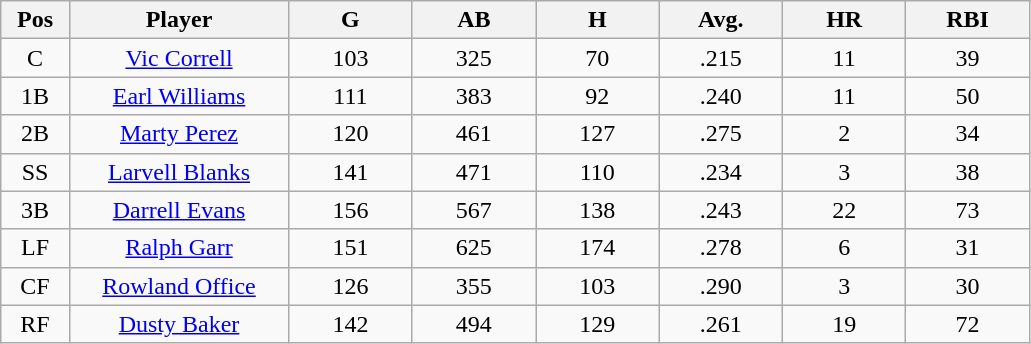<table class="wikitable sortable">
<tr>
<th bgcolor="#DDDDFF" width="5%">Pos</th>
<th bgcolor="#DDDDFF" width="16%">Player</th>
<th bgcolor="#DDDDFF" width="9%">G</th>
<th bgcolor="#DDDDFF" width="9%">AB</th>
<th bgcolor="#DDDDFF" width="9%">H</th>
<th bgcolor="#DDDDFF" width="9%">Avg.</th>
<th bgcolor="#DDDDFF" width="9%">HR</th>
<th bgcolor="#DDDDFF" width="9%">RBI</th>
</tr>
<tr align="center">
<td>C</td>
<td><a href='#'>Vic Correll</a></td>
<td>103</td>
<td>325</td>
<td>70</td>
<td>.215</td>
<td>11</td>
<td>39</td>
</tr>
<tr align=center>
<td>1B</td>
<td><a href='#'>Earl Williams</a></td>
<td>111</td>
<td>383</td>
<td>92</td>
<td>.240</td>
<td>11</td>
<td>50</td>
</tr>
<tr align=center>
<td>2B</td>
<td><a href='#'>Marty Perez</a></td>
<td>120</td>
<td>461</td>
<td>127</td>
<td>.275</td>
<td>2</td>
<td>34</td>
</tr>
<tr align=center>
<td>SS</td>
<td><a href='#'>Larvell Blanks</a></td>
<td>141</td>
<td>471</td>
<td>110</td>
<td>.234</td>
<td>3</td>
<td>38</td>
</tr>
<tr align=center>
<td>3B</td>
<td><a href='#'>Darrell Evans</a></td>
<td>156</td>
<td>567</td>
<td>138</td>
<td>.243</td>
<td>22</td>
<td>73</td>
</tr>
<tr align=center>
<td>LF</td>
<td><a href='#'>Ralph Garr</a></td>
<td>151</td>
<td>625</td>
<td>174</td>
<td>.278</td>
<td>6</td>
<td>31</td>
</tr>
<tr align=center>
<td>CF</td>
<td><a href='#'>Rowland Office</a></td>
<td>126</td>
<td>355</td>
<td>103</td>
<td>.290</td>
<td>3</td>
<td>30</td>
</tr>
<tr align=center>
<td>RF</td>
<td><a href='#'>Dusty Baker</a></td>
<td>142</td>
<td>494</td>
<td>129</td>
<td>.261</td>
<td>19</td>
<td>72</td>
</tr>
</table>
